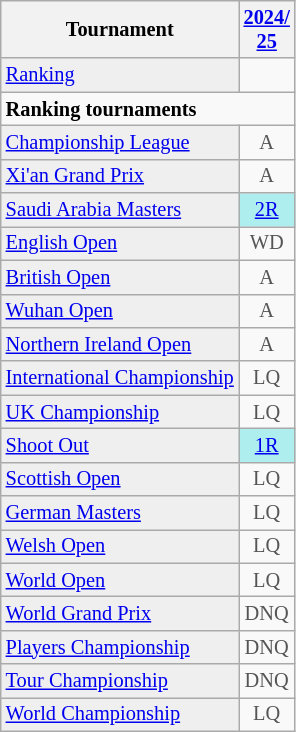<table class="wikitable"  style="font-size:85%;">
<tr>
<th>Tournament</th>
<th><a href='#'>2024/<br>25</a></th>
</tr>
<tr>
<td style="background:#EFEFEF;"><a href='#'>Ranking</a></td>
<td align="center"></td>
</tr>
<tr>
<td colspan="10"><strong>Ranking tournaments</strong></td>
</tr>
<tr>
<td style="background:#EFEFEF;"><a href='#'>Championship League</a></td>
<td align="center" style="color:#555555;">A</td>
</tr>
<tr>
<td style="background:#EFEFEF;"><a href='#'>Xi'an Grand Prix</a></td>
<td align="center" style="color:#555555;">A</td>
</tr>
<tr>
<td style="background:#EFEFEF;"><a href='#'>Saudi Arabia Masters</a></td>
<td align="center" style="background:#afeeee;"><a href='#'>2R</a></td>
</tr>
<tr>
<td style="background:#EFEFEF;"><a href='#'>English Open</a></td>
<td align="center" style="color:#555555;">WD</td>
</tr>
<tr>
<td style="background:#EFEFEF;"><a href='#'>British Open</a></td>
<td align="center" style="color:#555555;">A</td>
</tr>
<tr>
<td style="background:#EFEFEF;"><a href='#'>Wuhan Open</a></td>
<td align="center" style="color:#555555;">A</td>
</tr>
<tr>
<td style="background:#EFEFEF;"><a href='#'>Northern Ireland Open</a></td>
<td align="center" style="color:#555555;">A</td>
</tr>
<tr>
<td style="background:#EFEFEF;"><a href='#'>International Championship</a></td>
<td align="center" style="color:#555555;">LQ</td>
</tr>
<tr>
<td style="background:#EFEFEF;"><a href='#'>UK Championship</a></td>
<td align="center" style="color:#555555;">LQ</td>
</tr>
<tr>
<td style="background:#EFEFEF;"><a href='#'>Shoot Out</a></td>
<td align="center" style="background:#afeeee;"><a href='#'>1R</a></td>
</tr>
<tr>
<td style="background:#EFEFEF;"><a href='#'>Scottish Open</a></td>
<td align="center" style="color:#555555;">LQ</td>
</tr>
<tr>
<td style="background:#EFEFEF;"><a href='#'>German Masters</a></td>
<td align="center" style="color:#555555;">LQ</td>
</tr>
<tr>
<td style="background:#EFEFEF;"><a href='#'>Welsh Open</a></td>
<td align="center" style="color:#555555;">LQ</td>
</tr>
<tr>
<td style="background:#EFEFEF;"><a href='#'>World Open</a></td>
<td align="center" style="color:#555555;">LQ</td>
</tr>
<tr>
<td style="background:#EFEFEF;"><a href='#'>World Grand Prix</a></td>
<td align="center" style="color:#555555;">DNQ</td>
</tr>
<tr>
<td style="background:#EFEFEF;"><a href='#'>Players Championship</a></td>
<td align="center" style="color:#555555;">DNQ</td>
</tr>
<tr>
<td style="background:#EFEFEF;"><a href='#'>Tour Championship</a></td>
<td align="center" style="color:#555555;">DNQ</td>
</tr>
<tr>
<td style="background:#EFEFEF;"><a href='#'>World Championship</a></td>
<td align="center" style="color:#555555;">LQ</td>
</tr>
</table>
